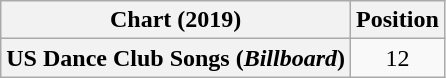<table class="wikitable plainrowheaders" style="text-align:center">
<tr>
<th scope="col">Chart (2019)</th>
<th scope="col">Position</th>
</tr>
<tr>
<th scope="row">US Dance Club Songs (<em>Billboard</em>)</th>
<td>12</td>
</tr>
</table>
